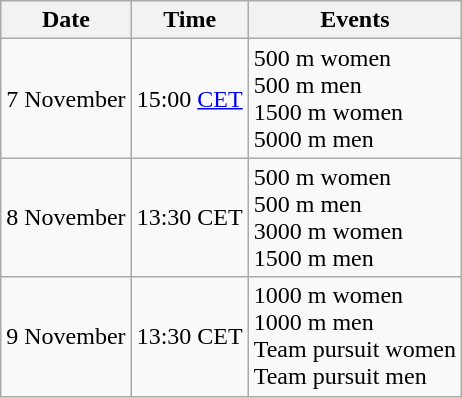<table class="wikitable" border="1">
<tr>
<th>Date</th>
<th>Time</th>
<th>Events</th>
</tr>
<tr>
<td>7 November</td>
<td>15:00 <a href='#'>CET</a></td>
<td>500 m women<br>500 m men<br>1500 m women<br>5000 m men</td>
</tr>
<tr>
<td>8 November</td>
<td>13:30 CET</td>
<td>500 m women<br>500 m men<br>3000 m women<br>1500 m men</td>
</tr>
<tr>
<td>9 November</td>
<td>13:30 CET</td>
<td>1000 m women<br>1000 m men<br>Team pursuit women<br>Team pursuit men</td>
</tr>
</table>
